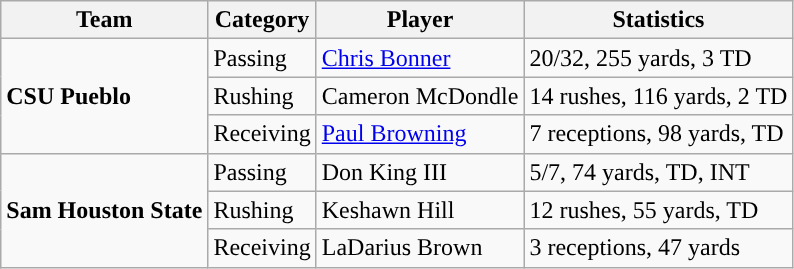<table class="wikitable" style="float: left;">
<tr>
<th>Team</th>
<th>Category</th>
<th>Player</th>
<th>Statistics</th>
</tr>
<tr>
<td rowspan=3><strong>CSU Pueblo</strong></td>
<td>Passing</td>
<td><a href='#'>Chris Bonner</a></td>
<td>20/32, 255 yards, 3 TD</td>
</tr>
<tr>
<td>Rushing</td>
<td>Cameron McDondle</td>
<td>14 rushes, 116 yards, 2 TD</td>
</tr>
<tr>
<td>Receiving</td>
<td><a href='#'>Paul Browning</a></td>
<td>7 receptions, 98 yards, TD</td>
</tr>
<tr>
<td rowspan=3><strong>Sam Houston State</strong></td>
<td>Passing</td>
<td>Don King III</td>
<td>5/7, 74 yards, TD, INT</td>
</tr>
<tr>
<td>Rushing</td>
<td>Keshawn Hill</td>
<td>12 rushes, 55 yards, TD</td>
</tr>
<tr>
<td>Receiving</td>
<td>LaDarius Brown</td>
<td>3 receptions, 47 yards</td>
</tr>
</table>
